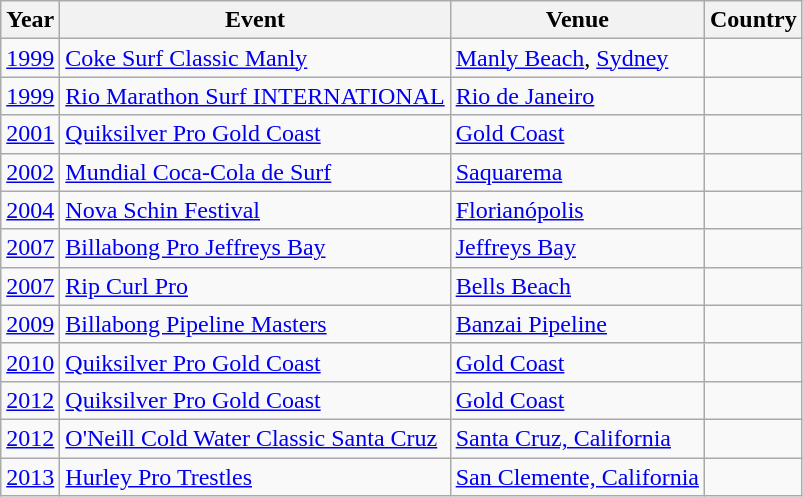<table class="wikitable">
<tr>
<th>Year</th>
<th>Event</th>
<th>Venue</th>
<th>Country</th>
</tr>
<tr>
<td><a href='#'>1999</a></td>
<td><a href='#'>Coke Surf Classic Manly</a></td>
<td><a href='#'>Manly Beach</a>, <a href='#'>Sydney</a></td>
<td></td>
</tr>
<tr>
<td><a href='#'>1999</a></td>
<td><a href='#'>Rio Marathon Surf INTERNATIONAL</a></td>
<td><a href='#'>Rio de Janeiro</a></td>
<td></td>
</tr>
<tr>
<td><a href='#'>2001</a></td>
<td><a href='#'>Quiksilver Pro Gold Coast</a></td>
<td><a href='#'>Gold Coast</a></td>
<td></td>
</tr>
<tr>
<td><a href='#'>2002</a></td>
<td><a href='#'>Mundial Coca-Cola de Surf</a></td>
<td><a href='#'>Saquarema</a></td>
<td></td>
</tr>
<tr>
<td><a href='#'>2004</a></td>
<td><a href='#'>Nova Schin Festival</a></td>
<td><a href='#'>Florianópolis</a></td>
<td></td>
</tr>
<tr>
<td><a href='#'>2007</a></td>
<td><a href='#'>Billabong Pro Jeffreys Bay</a></td>
<td><a href='#'>Jeffreys Bay</a></td>
<td></td>
</tr>
<tr>
<td><a href='#'>2007</a></td>
<td><a href='#'>Rip Curl Pro</a></td>
<td><a href='#'>Bells Beach</a></td>
<td></td>
</tr>
<tr>
<td><a href='#'>2009</a></td>
<td><a href='#'>Billabong Pipeline Masters</a></td>
<td><a href='#'>Banzai Pipeline</a></td>
<td></td>
</tr>
<tr>
<td><a href='#'>2010</a></td>
<td><a href='#'>Quiksilver Pro Gold Coast</a></td>
<td><a href='#'>Gold Coast</a></td>
<td></td>
</tr>
<tr>
<td><a href='#'>2012</a></td>
<td><a href='#'>Quiksilver Pro Gold Coast</a></td>
<td><a href='#'>Gold Coast</a></td>
<td></td>
</tr>
<tr>
<td><a href='#'>2012</a></td>
<td><a href='#'>O'Neill Cold Water Classic Santa Cruz</a></td>
<td><a href='#'>Santa Cruz, California</a></td>
<td></td>
</tr>
<tr>
<td><a href='#'>2013</a></td>
<td><a href='#'>Hurley Pro Trestles</a></td>
<td><a href='#'>San Clemente, California</a></td>
<td></td>
</tr>
</table>
